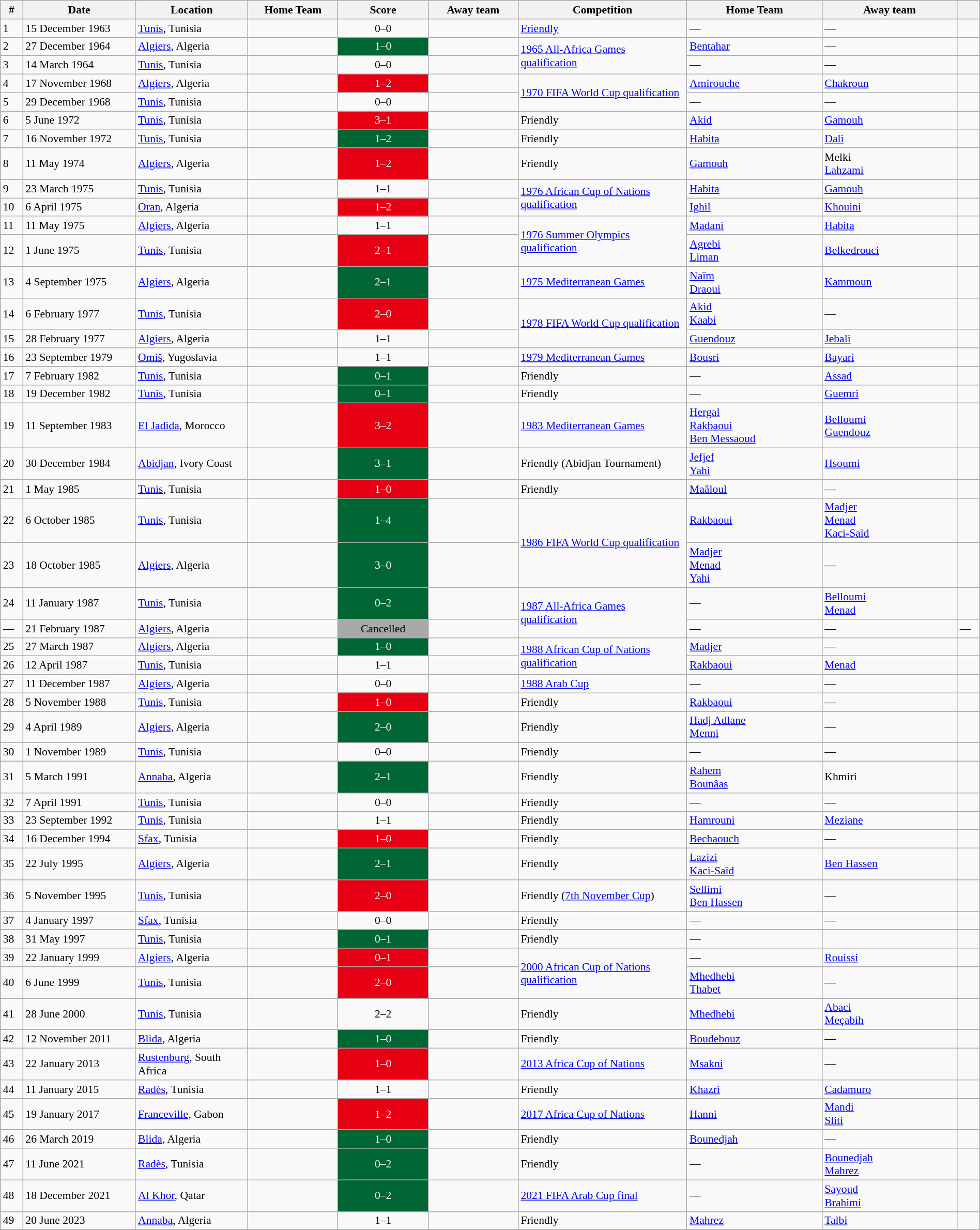<table class="wikitable" style="font-size:90%; text-align:left;" width="100%">
<tr>
<th width="2%">#</th>
<th width="10%">Date</th>
<th width="10%">Location</th>
<th width="8%">Home Team</th>
<th width="8%">Score</th>
<th width="8%">Away team</th>
<th width="15%">Competition</th>
<th width="12%">Home Team</th>
<th width="12%">Away team</th>
<th width="2%"></th>
</tr>
<tr>
<td>1</td>
<td>15 December 1963</td>
<td> <a href='#'>Tunis</a>, Tunisia</td>
<td align="right"></td>
<td align="center">0–0</td>
<td></td>
<td><a href='#'>Friendly</a></td>
<td>—</td>
<td>—</td>
<td></td>
</tr>
<tr>
<td>2</td>
<td>27 December 1964</td>
<td> <a href='#'>Algiers</a>, Algeria</td>
<td align="right"><strong></strong></td>
<td style="color:#FFFFFF; background:#006633;" align="center">1–0</td>
<td></td>
<td rowspan="2"><a href='#'>1965 All-Africa Games qualification</a></td>
<td><a href='#'>Bentahar</a> </td>
<td>—</td>
<td></td>
</tr>
<tr>
<td>3</td>
<td>14 March 1964</td>
<td> <a href='#'>Tunis</a>, Tunisia</td>
<td align="right"></td>
<td align="center">0–0</td>
<td></td>
<td>—</td>
<td>—</td>
<td></td>
</tr>
<tr>
<td>4</td>
<td>17 November 1968</td>
<td> <a href='#'>Algiers</a>, Algeria</td>
<td align="right"></td>
<td style="color:#FFFFFF; background:#E70013;" align="center">1–2</td>
<td><strong></strong></td>
<td rowspan="2"><a href='#'>1970 FIFA World Cup qualification</a></td>
<td><a href='#'>Amirouche</a> </td>
<td><a href='#'>Chakroun</a> </td>
<td></td>
</tr>
<tr>
<td>5</td>
<td>29 December 1968</td>
<td> <a href='#'>Tunis</a>, Tunisia</td>
<td align="right"></td>
<td align="center">0–0</td>
<td></td>
<td>—</td>
<td>—</td>
<td></td>
</tr>
<tr>
<td>6</td>
<td>5 June 1972</td>
<td> <a href='#'>Tunis</a>, Tunisia</td>
<td align="right"><strong></strong></td>
<td style="color:#FFFFFF; background:#E70013;" align="center">3–1</td>
<td></td>
<td>Friendly</td>
<td><a href='#'>Akid</a> </td>
<td><a href='#'>Gamouh</a> </td>
<td></td>
</tr>
<tr>
<td>7</td>
<td>16 November 1972</td>
<td> <a href='#'>Tunis</a>, Tunisia</td>
<td align="right"></td>
<td style="color:#FFFFFF; background:#006633;" align="center">1–2</td>
<td><strong></strong></td>
<td>Friendly</td>
<td><a href='#'>Habita</a> </td>
<td><a href='#'>Dali</a> </td>
<td></td>
</tr>
<tr>
<td>8</td>
<td>11 May 1974</td>
<td> <a href='#'>Algiers</a>, Algeria</td>
<td align="right"></td>
<td style="color:#FFFFFF; background:#E70013;" align="center">1–2</td>
<td><strong></strong></td>
<td>Friendly</td>
<td><a href='#'>Gamouh</a> </td>
<td>Melki <br><a href='#'>Lahzami</a> </td>
<td></td>
</tr>
<tr>
<td>9</td>
<td>23 March 1975</td>
<td> <a href='#'>Tunis</a>, Tunisia</td>
<td align="right"></td>
<td align="center">1–1</td>
<td></td>
<td rowspan="2"><a href='#'>1976 African Cup of Nations qualification</a></td>
<td><a href='#'>Habita</a> </td>
<td><a href='#'>Gamouh</a> </td>
<td></td>
</tr>
<tr>
<td>10</td>
<td>6 April 1975</td>
<td> <a href='#'>Oran</a>, Algeria</td>
<td align="right"></td>
<td style="color:#FFFFFF; background:#E70013;" align="center">1–2</td>
<td><strong></strong></td>
<td><a href='#'>Ighil</a> </td>
<td><a href='#'>Khouini</a> </td>
<td></td>
</tr>
<tr>
<td>11</td>
<td>11 May 1975</td>
<td> <a href='#'>Algiers</a>, Algeria</td>
<td align="right"></td>
<td align="center">1–1</td>
<td></td>
<td rowspan="2"><a href='#'>1976 Summer Olympics qualification</a></td>
<td><a href='#'>Madani</a> </td>
<td><a href='#'>Habita</a> </td>
<td></td>
</tr>
<tr>
<td>12</td>
<td>1 June 1975</td>
<td> <a href='#'>Tunis</a>, Tunisia</td>
<td align="right"><strong></strong></td>
<td style="color:#FFFFFF; background:#E70013;" align="center">2–1</td>
<td></td>
<td><a href='#'>Agrebi</a> <br><a href='#'>Liman</a> </td>
<td><a href='#'>Belkedrouci</a> </td>
<td></td>
</tr>
<tr>
<td>13</td>
<td>4 September 1975</td>
<td> <a href='#'>Algiers</a>, Algeria</td>
<td align="right"><strong></strong></td>
<td style="color:#FFFFFF; background:#006633;" align="center">2–1 </td>
<td></td>
<td><a href='#'>1975 Mediterranean Games</a></td>
<td><a href='#'>Naïm</a> <br><a href='#'>Draoui</a> </td>
<td><a href='#'>Kammoun</a> </td>
<td></td>
</tr>
<tr>
<td>14</td>
<td>6 February 1977</td>
<td> <a href='#'>Tunis</a>, Tunisia</td>
<td align="right"><strong></strong></td>
<td style="color:#FFFFFF; background:#E70013;" align="center">2–0</td>
<td></td>
<td rowspan="2"><a href='#'>1978 FIFA World Cup qualification</a></td>
<td><a href='#'>Akid</a> <br><a href='#'>Kaabi</a> </td>
<td>—</td>
<td></td>
</tr>
<tr>
<td>15</td>
<td>28 February 1977</td>
<td> <a href='#'>Algiers</a>, Algeria</td>
<td align="right"></td>
<td align="center">1–1</td>
<td></td>
<td><a href='#'>Guendouz</a> </td>
<td><a href='#'>Jebali</a> </td>
<td></td>
</tr>
<tr>
<td>16</td>
<td>23 September 1979</td>
<td> <a href='#'>Omiš</a>, Yugoslavia</td>
<td align="right"></td>
<td align="center">1–1</td>
<td></td>
<td><a href='#'>1979 Mediterranean Games</a></td>
<td><a href='#'>Bousri</a> </td>
<td><a href='#'>Bayari</a> </td>
<td></td>
</tr>
<tr>
<td>17</td>
<td>7 February 1982</td>
<td> <a href='#'>Tunis</a>, Tunisia</td>
<td align="right"></td>
<td style="color:#FFFFFF; background:#006633;" align="center">0–1</td>
<td><strong></strong></td>
<td>Friendly</td>
<td>—</td>
<td><a href='#'>Assad</a> </td>
<td></td>
</tr>
<tr>
<td>18</td>
<td>19 December 1982</td>
<td> <a href='#'>Tunis</a>, Tunisia</td>
<td align="right"></td>
<td style="color:#FFFFFF; background:#006633;" align="center">0–1</td>
<td><strong></strong></td>
<td>Friendly</td>
<td>—</td>
<td><a href='#'>Guemri</a> </td>
<td></td>
</tr>
<tr>
<td>19</td>
<td>11 September 1983</td>
<td> <a href='#'>El Jadida</a>, Morocco</td>
<td align="right"></td>
<td style="color:#FFFFFF; background:#E70013;" align="center">3–2</td>
<td></td>
<td><a href='#'>1983 Mediterranean Games</a></td>
<td><a href='#'>Hergal</a> <br><a href='#'>Rakbaoui</a> <br><a href='#'>Ben Messaoud</a> </td>
<td><a href='#'>Belloumi</a> <br><a href='#'>Guendouz</a> </td>
<td></td>
</tr>
<tr>
<td>20</td>
<td>30 December 1984</td>
<td> <a href='#'>Abidjan</a>, Ivory Coast</td>
<td align="right"><strong></strong></td>
<td style="color:#FFFFFF; background:#006633;" align="center">3–1</td>
<td></td>
<td>Friendly (Abidjan Tournament)</td>
<td><a href='#'>Jefjef</a> <br><a href='#'>Yahi</a> </td>
<td><a href='#'>Hsoumi</a> </td>
<td></td>
</tr>
<tr>
<td>21</td>
<td>1 May 1985</td>
<td> <a href='#'>Tunis</a>, Tunisia</td>
<td align="right"><strong></strong></td>
<td style="color:#FFFFFF; background:#E70013;" align="center">1–0</td>
<td></td>
<td>Friendly</td>
<td><a href='#'>Maâloul</a> </td>
<td>—</td>
<td></td>
</tr>
<tr>
<td>22</td>
<td>6 October 1985</td>
<td> <a href='#'>Tunis</a>, Tunisia</td>
<td align="right"></td>
<td style="color:#FFFFFF; background:#006633;" align="center">1–4</td>
<td><strong></strong></td>
<td rowspan="2"><a href='#'>1986 FIFA World Cup qualification</a></td>
<td><a href='#'>Rakbaoui</a> </td>
<td><a href='#'>Madjer</a> <br><a href='#'>Menad</a> <br><a href='#'>Kaci-Saïd</a> </td>
<td></td>
</tr>
<tr>
<td>23</td>
<td>18 October 1985</td>
<td> <a href='#'>Algiers</a>, Algeria</td>
<td align="right"><strong></strong></td>
<td style="color:#FFFFFF; background:#006633;" align="center">3–0</td>
<td></td>
<td><a href='#'>Madjer</a> <br><a href='#'>Menad</a> <br><a href='#'>Yahi</a> </td>
<td>—</td>
<td></td>
</tr>
<tr>
<td>24</td>
<td>11 January 1987</td>
<td> <a href='#'>Tunis</a>, Tunisia</td>
<td align="right"></td>
<td style="color:#FFFFFF; background:#006633;" align="center">0–2</td>
<td></td>
<td rowspan="2"><a href='#'>1987 All-Africa Games qualification</a></td>
<td>—</td>
<td><a href='#'>Belloumi</a> <br><a href='#'>Menad</a> </td>
<td></td>
</tr>
<tr>
<td>—</td>
<td>21 February 1987</td>
<td> <a href='#'>Algiers</a>, Algeria</td>
<td align="right"></td>
<td style="color:#000000; background:#A9A9A9;" align="center">Cancelled</td>
<td></td>
<td>—</td>
<td>—</td>
<td>—</td>
</tr>
<tr>
<td>25</td>
<td>27 March 1987</td>
<td> <a href='#'>Algiers</a>, Algeria</td>
<td align="right"><strong></strong></td>
<td style="color:#FFFFFF; background:#006633;" align="center">1–0</td>
<td></td>
<td rowspan="2"><a href='#'>1988 African Cup of Nations qualification</a></td>
<td><a href='#'>Madjer</a> </td>
<td>—</td>
<td></td>
</tr>
<tr>
<td>26</td>
<td>12 April 1987</td>
<td> <a href='#'>Tunis</a>, Tunisia</td>
<td align="right"></td>
<td align="center">1–1</td>
<td></td>
<td><a href='#'>Rakbaoui</a> </td>
<td><a href='#'>Menad</a> </td>
<td></td>
</tr>
<tr>
<td>27</td>
<td>11 December 1987</td>
<td> <a href='#'>Algiers</a>, Algeria</td>
<td align="right"><strong></strong></td>
<td align="center">0–0</td>
<td></td>
<td><a href='#'>1988 Arab Cup</a></td>
<td>—</td>
<td>—</td>
<td></td>
</tr>
<tr>
<td>28</td>
<td>5 November 1988</td>
<td> <a href='#'>Tunis</a>, Tunisia</td>
<td align="right"><strong></strong></td>
<td style="color:#FFFFFF; background:#E70013;" align="center">1–0</td>
<td></td>
<td>Friendly</td>
<td><a href='#'>Rakbaoui</a> </td>
<td>—</td>
<td></td>
</tr>
<tr>
<td>29</td>
<td>4 April 1989</td>
<td> <a href='#'>Algiers</a>, Algeria</td>
<td align="right"><strong></strong></td>
<td style="color:#FFFFFF; background:#006633;" align="center">2–0</td>
<td></td>
<td>Friendly</td>
<td><a href='#'>Hadj Adlane</a> <br><a href='#'>Menni</a> </td>
<td>—</td>
<td></td>
</tr>
<tr>
<td>30</td>
<td>1 November 1989</td>
<td> <a href='#'>Tunis</a>, Tunisia</td>
<td align="right"></td>
<td align="center">0–0</td>
<td></td>
<td>Friendly</td>
<td>—</td>
<td>—</td>
<td></td>
</tr>
<tr>
<td>31</td>
<td>5 March 1991</td>
<td> <a href='#'>Annaba</a>, Algeria</td>
<td align="right"><strong></strong></td>
<td style="color:#FFFFFF; background:#006633;" align="center">2–1</td>
<td></td>
<td>Friendly</td>
<td><a href='#'>Rahem</a> <br><a href='#'>Bounâas</a> </td>
<td>Khmiri </td>
<td></td>
</tr>
<tr>
<td>32</td>
<td>7 April 1991</td>
<td> <a href='#'>Tunis</a>, Tunisia</td>
<td align="right"></td>
<td align="center">0–0</td>
<td></td>
<td>Friendly</td>
<td>—</td>
<td>—</td>
<td></td>
</tr>
<tr>
<td>33</td>
<td>23 September 1992</td>
<td> <a href='#'>Tunis</a>, Tunisia</td>
<td align="right"></td>
<td align="center">1–1</td>
<td></td>
<td>Friendly</td>
<td><a href='#'>Hamrouni</a> </td>
<td><a href='#'>Meziane</a> </td>
<td></td>
</tr>
<tr>
<td>34</td>
<td>16 December 1994</td>
<td> <a href='#'>Sfax</a>, Tunisia</td>
<td align="right"></td>
<td style="color:#FFFFFF; background:#E70013;" align="center">1–0</td>
<td></td>
<td>Friendly</td>
<td><a href='#'>Bechaouch</a> </td>
<td>—</td>
<td></td>
</tr>
<tr>
<td>35</td>
<td>22 July 1995</td>
<td> <a href='#'>Algiers</a>, Algeria</td>
<td align="right"><strong></strong></td>
<td style="color:#FFFFFF; background:#006633;" align="center">2–1</td>
<td></td>
<td>Friendly</td>
<td><a href='#'>Lazizi</a> <br><a href='#'>Kaci-Saïd</a> </td>
<td><a href='#'>Ben Hassen</a> </td>
<td></td>
</tr>
<tr>
<td>36</td>
<td>5 November 1995</td>
<td> <a href='#'>Tunis</a>, Tunisia</td>
<td align="right"><strong></strong></td>
<td style="color:#FFFFFF; background:#E70013;" align="center">2–0</td>
<td></td>
<td>Friendly (<a href='#'>7th November Cup</a>)</td>
<td><a href='#'>Sellimi</a> <br><a href='#'>Ben Hassen</a> </td>
<td>—</td>
<td></td>
</tr>
<tr>
<td>37</td>
<td>4 January 1997</td>
<td> <a href='#'>Sfax</a>, Tunisia</td>
<td align="right"></td>
<td align="center">0–0</td>
<td></td>
<td>Friendly</td>
<td>—</td>
<td>—</td>
<td></td>
</tr>
<tr>
<td>38</td>
<td>31 May 1997</td>
<td> <a href='#'>Tunis</a>, Tunisia</td>
<td align="right"></td>
<td style="color:#FFFFFF; background:#006633;" align="center">0–1</td>
<td><strong></strong></td>
<td>Friendly</td>
<td>—</td>
<td></td>
<td></td>
</tr>
<tr>
<td>39</td>
<td>22 January 1999</td>
<td> <a href='#'>Algiers</a>, Algeria</td>
<td align="right"></td>
<td style="color:#FFFFFF; background:#E70013;" align="center">0–1</td>
<td><strong></strong></td>
<td rowspan="2"><a href='#'>2000 African Cup of Nations qualification</a></td>
<td>—</td>
<td><a href='#'>Rouissi</a> </td>
<td></td>
</tr>
<tr>
<td>40</td>
<td>6 June 1999</td>
<td> <a href='#'>Tunis</a>, Tunisia</td>
<td align="right"><strong></strong></td>
<td style="color:#FFFFFF; background:#E70013;" align="center">2–0</td>
<td></td>
<td><a href='#'>Mhedhebi</a> <br><a href='#'>Thabet</a> </td>
<td>—</td>
<td></td>
</tr>
<tr>
<td>41</td>
<td>28 June 2000</td>
<td> <a href='#'>Tunis</a>, Tunisia</td>
<td align="right"></td>
<td align="center">2–2</td>
<td></td>
<td>Friendly</td>
<td><a href='#'>Mhedhebi</a> </td>
<td><a href='#'>Abaci</a> <br><a href='#'>Meçabih</a> </td>
<td></td>
</tr>
<tr>
<td>42</td>
<td>12 November 2011</td>
<td> <a href='#'>Blida</a>, Algeria</td>
<td align="right"><strong></strong></td>
<td style="color:#FFFFFF; background:#006633;" align="center">1–0</td>
<td></td>
<td>Friendly</td>
<td><a href='#'>Boudebouz</a> </td>
<td>—</td>
<td></td>
</tr>
<tr>
<td>43</td>
<td>22 January 2013</td>
<td> <a href='#'>Rustenburg</a>, South Africa</td>
<td align="right"><strong></strong></td>
<td style="color:#FFFFFF; background:#E70013;" align="center">1–0</td>
<td></td>
<td><a href='#'>2013 Africa Cup of Nations</a></td>
<td><a href='#'>Msakni</a> </td>
<td>—</td>
<td></td>
</tr>
<tr>
<td>44</td>
<td>11 January 2015</td>
<td> <a href='#'>Radès</a>, Tunisia</td>
<td align="right"></td>
<td align="center">1–1</td>
<td></td>
<td>Friendly</td>
<td><a href='#'>Khazri</a> </td>
<td><a href='#'>Cadamuro</a> </td>
<td></td>
</tr>
<tr>
<td>45</td>
<td>19 January 2017</td>
<td> <a href='#'>Franceville</a>, Gabon</td>
<td align="right"></td>
<td style="color:#FFFFFF; background:#E70013;" align="center">1–2</td>
<td><strong></strong></td>
<td><a href='#'>2017 Africa Cup of Nations</a></td>
<td><a href='#'>Hanni</a> </td>
<td><a href='#'>Mandi</a> <br><a href='#'>Sliti</a> </td>
<td></td>
</tr>
<tr>
<td>46</td>
<td>26 March 2019</td>
<td> <a href='#'>Blida</a>, Algeria</td>
<td align="right"><strong></strong></td>
<td style="color:#FFFFFF; background:#006633;" align="center">1–0</td>
<td></td>
<td>Friendly</td>
<td><a href='#'>Bounedjah</a> </td>
<td>—</td>
<td></td>
</tr>
<tr>
<td>47</td>
<td>11 June 2021</td>
<td> <a href='#'>Radès</a>, Tunisia</td>
<td align="right"></td>
<td style="color:#FFFFFF; background:#006633;" align="center">0–2</td>
<td><strong></strong></td>
<td>Friendly</td>
<td>—</td>
<td><a href='#'>Bounedjah</a> <br><a href='#'>Mahrez</a> </td>
<td></td>
</tr>
<tr>
<td>48</td>
<td>18 December 2021</td>
<td> <a href='#'>Al Khor</a>, Qatar</td>
<td align="right"></td>
<td style="color:#FFFFFF; background:#006633;" align="center">0–2 </td>
<td><strong></strong></td>
<td><a href='#'>2021 FIFA Arab Cup final</a></td>
<td>—</td>
<td><a href='#'>Sayoud</a> <br><a href='#'>Brahimi</a> </td>
<td></td>
</tr>
<tr>
<td>49</td>
<td>20 June 2023</td>
<td> <a href='#'>Annaba</a>, Algeria</td>
<td align="right"></td>
<td align="center">1–1</td>
<td></td>
<td>Friendly</td>
<td><a href='#'>Mahrez</a> </td>
<td><a href='#'>Talbi</a> </td>
<td></td>
</tr>
</table>
